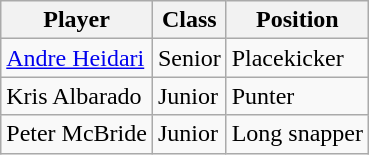<table class="wikitable" border="1">
<tr>
<th>Player</th>
<th>Class</th>
<th>Position</th>
</tr>
<tr>
<td><a href='#'>Andre Heidari</a></td>
<td>Senior</td>
<td>Placekicker</td>
</tr>
<tr>
<td>Kris Albarado</td>
<td>Junior </td>
<td>Punter</td>
</tr>
<tr>
<td>Peter McBride</td>
<td>Junior </td>
<td>Long snapper</td>
</tr>
</table>
